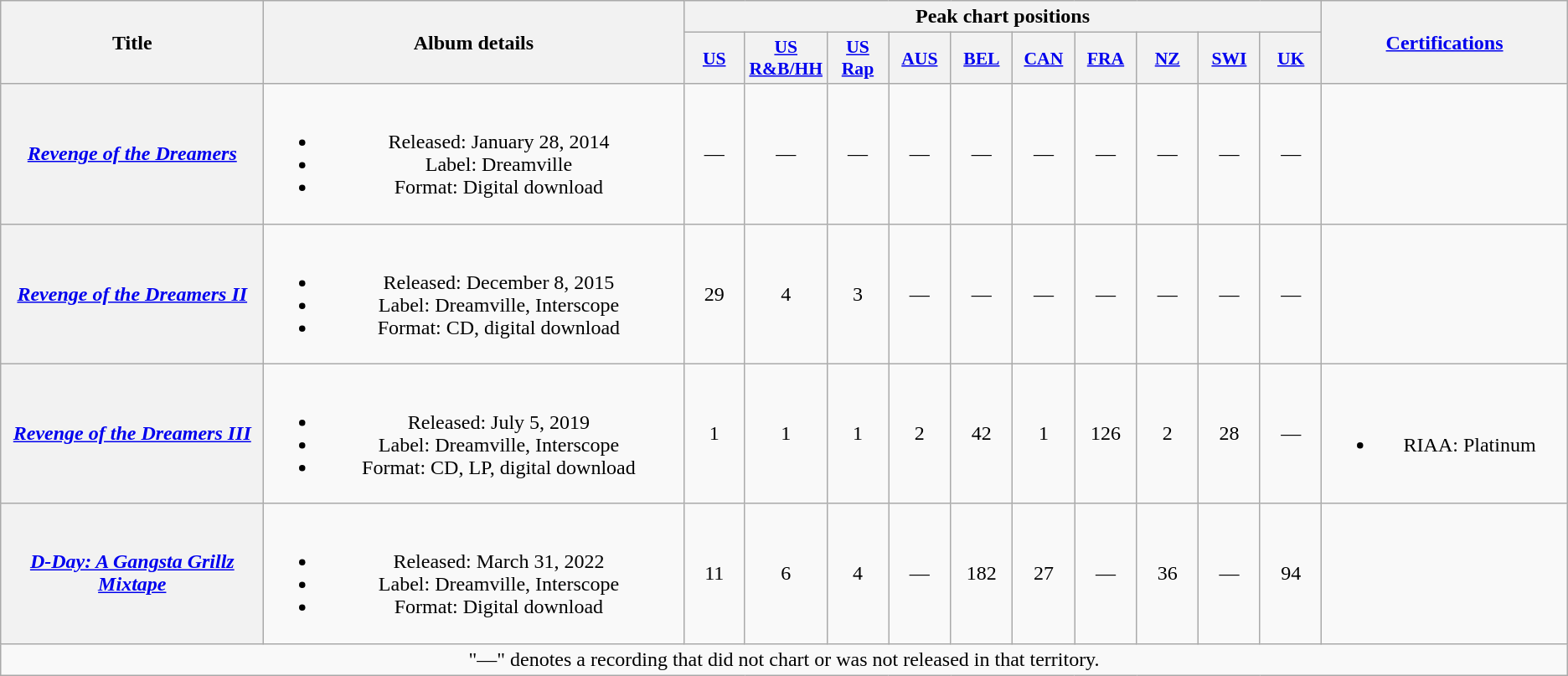<table class="wikitable plainrowheaders" style="text-align:center;">
<tr>
<th scope="col" rowspan="2" style="width:13em;">Title</th>
<th scope="col" rowspan="2" style="width:21em;">Album details</th>
<th scope="col" colspan="10">Peak chart positions</th>
<th scope="col" rowspan="2" style="width:12em;"><a href='#'>Certifications</a></th>
</tr>
<tr>
<th scope="col" style="width:3em;font-size:90%;"><a href='#'>US</a><br></th>
<th scope="col" style="width:3em;font-size:90%;"><a href='#'>US<br>R&B/HH</a><br></th>
<th scope="col" style="width:3em;font-size:90%;"><a href='#'>US<br>Rap</a><br></th>
<th scope="col" style="width:3em;font-size:90%;"><a href='#'>AUS</a><br></th>
<th scope="col" style="width:3em;font-size:90%;"><a href='#'>BEL</a><br></th>
<th scope="col" style="width:3em;font-size:90%;"><a href='#'>CAN</a><br></th>
<th scope="col" style="width:3em;font-size:90%;"><a href='#'>FRA</a><br></th>
<th scope="col" style="width:3em;font-size:90%;"><a href='#'>NZ</a><br></th>
<th scope="col" style="width:3em;font-size:90%;"><a href='#'>SWI</a><br></th>
<th scope="col" style="width:3em;font-size:90%;"><a href='#'>UK</a><br></th>
</tr>
<tr>
<th scope="row"><em><a href='#'>Revenge of the Dreamers</a></em><br></th>
<td><br><ul><li>Released: January 28, 2014</li><li>Label: Dreamville</li><li>Format: Digital download</li></ul></td>
<td>—</td>
<td>—</td>
<td>—</td>
<td>—</td>
<td>—</td>
<td>—</td>
<td>—</td>
<td>—</td>
<td>—</td>
<td>—</td>
<td></td>
</tr>
<tr>
<th scope="row"><em><a href='#'>Revenge of the Dreamers II</a></em><br></th>
<td><br><ul><li>Released: December 8, 2015</li><li>Label: Dreamville, Interscope</li><li>Format: CD, digital download</li></ul></td>
<td>29</td>
<td>4</td>
<td>3</td>
<td>—</td>
<td>—</td>
<td>—</td>
<td>—</td>
<td>—</td>
<td>—</td>
<td>—</td>
<td></td>
</tr>
<tr>
<th scope="row"><em><a href='#'>Revenge of the Dreamers III</a></em><br></th>
<td><br><ul><li>Released: July 5, 2019</li><li>Label: Dreamville, Interscope</li><li>Format: CD, LP, digital download</li></ul></td>
<td>1</td>
<td>1</td>
<td>1</td>
<td>2</td>
<td>42</td>
<td>1</td>
<td>126</td>
<td>2</td>
<td>28</td>
<td>—</td>
<td><br><ul><li>RIAA: Platinum</li></ul></td>
</tr>
<tr>
<th scope="row"><em><a href='#'>D-Day: A Gangsta Grillz Mixtape</a></em><br></th>
<td><br><ul><li>Released: March 31, 2022</li><li>Label: Dreamville, Interscope</li><li>Format: Digital download</li></ul></td>
<td>11</td>
<td>6</td>
<td>4</td>
<td>—</td>
<td>182</td>
<td>27</td>
<td>—</td>
<td>36</td>
<td>—</td>
<td>94</td>
<td></td>
</tr>
<tr>
<td colspan="14">"—" denotes a recording that did not chart or was not released in that territory.</td>
</tr>
</table>
